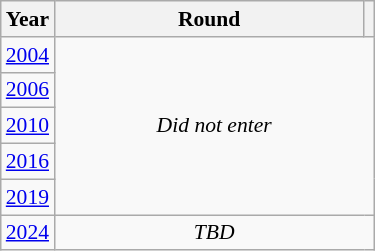<table class="wikitable" style="text-align: center; font-size:90%">
<tr>
<th>Year</th>
<th style="width:200px">Round</th>
<th></th>
</tr>
<tr>
<td><a href='#'>2004</a></td>
<td colspan="2" rowspan="5"><em>Did not enter</em></td>
</tr>
<tr>
<td><a href='#'>2006</a></td>
</tr>
<tr>
<td><a href='#'>2010</a></td>
</tr>
<tr>
<td><a href='#'>2016</a></td>
</tr>
<tr>
<td><a href='#'>2019</a></td>
</tr>
<tr>
<td><a href='#'>2024</a></td>
<td colspan="2"><em>TBD</em></td>
</tr>
</table>
